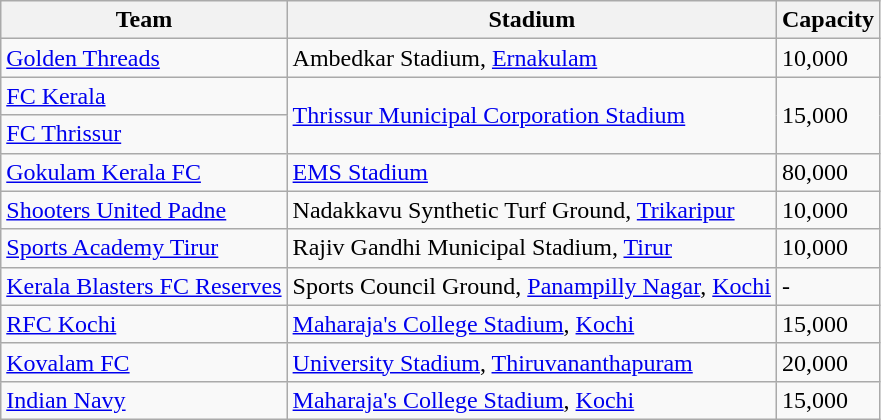<table class="wikitable sortable">
<tr>
<th>Team</th>
<th>Stadium</th>
<th>Capacity</th>
</tr>
<tr>
<td><a href='#'>Golden Threads</a></td>
<td>Ambedkar Stadium, <a href='#'>Ernakulam</a></td>
<td>10,000</td>
</tr>
<tr>
<td><a href='#'>FC Kerala</a></td>
<td rowspan="2"><a href='#'>Thrissur Municipal Corporation Stadium</a></td>
<td rowspan="2">15,000</td>
</tr>
<tr>
<td><a href='#'>FC Thrissur</a></td>
</tr>
<tr>
<td><a href='#'>Gokulam Kerala FC</a></td>
<td><a href='#'>EMS Stadium</a></td>
<td>80,000</td>
</tr>
<tr>
<td><a href='#'>Shooters United Padne</a></td>
<td>Nadakkavu Synthetic Turf Ground, <a href='#'>Trikaripur</a></td>
<td>10,000</td>
</tr>
<tr>
<td><a href='#'>Sports Academy Tirur</a></td>
<td>Rajiv Gandhi Municipal Stadium, <a href='#'>Tirur</a></td>
<td>10,000</td>
</tr>
<tr>
<td><a href='#'>Kerala Blasters FC Reserves</a></td>
<td>Sports Council Ground, <a href='#'>Panampilly Nagar</a>, <a href='#'>Kochi</a></td>
<td>-</td>
</tr>
<tr>
<td><a href='#'>RFC Kochi</a></td>
<td><a href='#'>Maharaja's College Stadium</a>, <a href='#'>Kochi</a></td>
<td>15,000</td>
</tr>
<tr>
<td><a href='#'>Kovalam FC</a></td>
<td><a href='#'>University Stadium</a>, <a href='#'>Thiruvananthapuram</a></td>
<td>20,000</td>
</tr>
<tr>
<td><a href='#'>Indian Navy</a></td>
<td><a href='#'>Maharaja's College Stadium</a>, <a href='#'>Kochi</a></td>
<td>15,000</td>
</tr>
</table>
